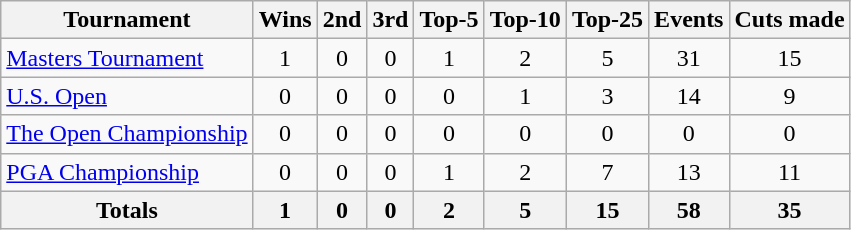<table class=wikitable style=text-align:center>
<tr>
<th>Tournament</th>
<th>Wins</th>
<th>2nd</th>
<th>3rd</th>
<th>Top-5</th>
<th>Top-10</th>
<th>Top-25</th>
<th>Events</th>
<th>Cuts made</th>
</tr>
<tr>
<td align=left><a href='#'>Masters Tournament</a></td>
<td>1</td>
<td>0</td>
<td>0</td>
<td>1</td>
<td>2</td>
<td>5</td>
<td>31</td>
<td>15</td>
</tr>
<tr>
<td align=left><a href='#'>U.S. Open</a></td>
<td>0</td>
<td>0</td>
<td>0</td>
<td>0</td>
<td>1</td>
<td>3</td>
<td>14</td>
<td>9</td>
</tr>
<tr>
<td align=left><a href='#'>The Open Championship</a></td>
<td>0</td>
<td>0</td>
<td>0</td>
<td>0</td>
<td>0</td>
<td>0</td>
<td>0</td>
<td>0</td>
</tr>
<tr>
<td align=left><a href='#'>PGA Championship</a></td>
<td>0</td>
<td>0</td>
<td>0</td>
<td>1</td>
<td>2</td>
<td>7</td>
<td>13</td>
<td>11</td>
</tr>
<tr>
<th>Totals</th>
<th>1</th>
<th>0</th>
<th>0</th>
<th>2</th>
<th>5</th>
<th>15</th>
<th>58</th>
<th>35</th>
</tr>
</table>
